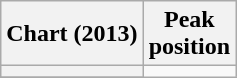<table class="wikitable">
<tr>
<th>Chart (2013)</th>
<th>Peak<br>position</th>
</tr>
<tr>
<th></th>
</tr>
<tr>
</tr>
</table>
